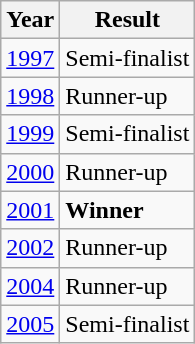<table class="wikitable">
<tr>
<th>Year</th>
<th>Result</th>
</tr>
<tr>
<td><a href='#'>1997</a></td>
<td> Semi-finalist</td>
</tr>
<tr>
<td><a href='#'>1998</a></td>
<td> Runner-up</td>
</tr>
<tr>
<td><a href='#'>1999</a></td>
<td> Semi-finalist</td>
</tr>
<tr>
<td><a href='#'>2000</a></td>
<td> Runner-up</td>
</tr>
<tr>
<td><a href='#'>2001</a></td>
<td> <strong>Winner</strong></td>
</tr>
<tr>
<td><a href='#'>2002</a></td>
<td> Runner-up</td>
</tr>
<tr>
<td><a href='#'>2004</a></td>
<td> Runner-up</td>
</tr>
<tr>
<td><a href='#'>2005</a></td>
<td> Semi-finalist</td>
</tr>
</table>
